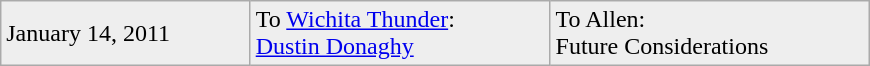<table class="wikitable" style="border:1px solid #999999; width:580px;">
<tr bgcolor="eeeeee">
<td>January 14, 2011</td>
<td valign="top">To <a href='#'>Wichita Thunder</a>: <br> <a href='#'>Dustin Donaghy</a></td>
<td valign="top">To Allen: <br> Future Considerations</td>
</tr>
</table>
